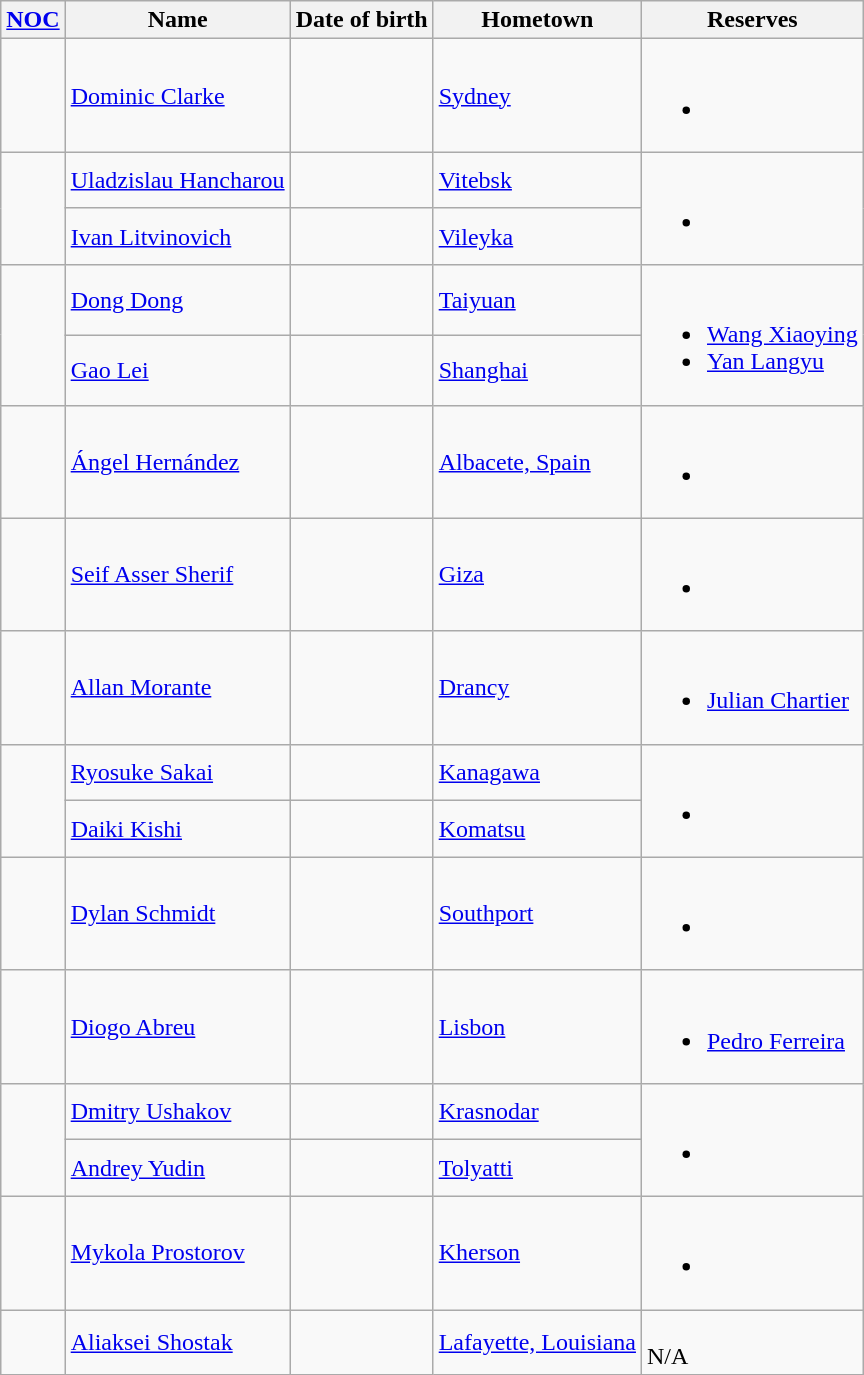<table class="wikitable sortable">
<tr>
<th><a href='#'>NOC</a></th>
<th>Name</th>
<th>Date of birth</th>
<th>Hometown</th>
<th>Reserves</th>
</tr>
<tr>
<td></td>
<td><a href='#'>Dominic Clarke</a></td>
<td></td>
<td><a href='#'>Sydney</a></td>
<td><br><ul><li></li></ul></td>
</tr>
<tr>
<td rowspan="2"></td>
<td><a href='#'>Uladzislau Hancharou</a></td>
<td></td>
<td><a href='#'>Vitebsk</a></td>
<td rowspan="2"><br><ul><li></li></ul></td>
</tr>
<tr>
<td><a href='#'>Ivan Litvinovich</a></td>
<td></td>
<td><a href='#'>Vileyka</a></td>
</tr>
<tr>
<td rowspan="2"></td>
<td><a href='#'>Dong Dong</a></td>
<td></td>
<td><a href='#'>Taiyuan</a></td>
<td rowspan="2"><br><ul><li><a href='#'>Wang Xiaoying</a></li><li><a href='#'>Yan Langyu</a></li></ul></td>
</tr>
<tr>
<td><a href='#'>Gao Lei</a></td>
<td></td>
<td><a href='#'>Shanghai</a></td>
</tr>
<tr>
<td></td>
<td><a href='#'>Ángel Hernández</a></td>
<td></td>
<td><a href='#'>Albacete, Spain</a></td>
<td><br><ul><li></li></ul></td>
</tr>
<tr>
<td></td>
<td><a href='#'>Seif Asser Sherif</a></td>
<td></td>
<td><a href='#'>Giza</a></td>
<td><br><ul><li></li></ul></td>
</tr>
<tr>
<td></td>
<td><a href='#'>Allan Morante</a></td>
<td></td>
<td><a href='#'>Drancy</a></td>
<td><br><ul><li><a href='#'>Julian Chartier</a></li></ul></td>
</tr>
<tr>
<td rowspan="2"></td>
<td><a href='#'>Ryosuke Sakai</a></td>
<td></td>
<td><a href='#'>Kanagawa</a></td>
<td rowspan="2"><br><ul><li></li></ul></td>
</tr>
<tr>
<td><a href='#'>Daiki Kishi</a></td>
<td></td>
<td><a href='#'>Komatsu</a></td>
</tr>
<tr>
<td></td>
<td><a href='#'>Dylan Schmidt</a></td>
<td></td>
<td><a href='#'>Southport</a></td>
<td><br><ul><li></li></ul></td>
</tr>
<tr>
<td></td>
<td><a href='#'>Diogo Abreu</a></td>
<td></td>
<td><a href='#'>Lisbon</a></td>
<td><br><ul><li><a href='#'>Pedro Ferreira</a></li></ul></td>
</tr>
<tr>
<td rowspan="2"></td>
<td><a href='#'>Dmitry Ushakov</a></td>
<td></td>
<td><a href='#'>Krasnodar</a></td>
<td rowspan="2"><br><ul><li></li></ul></td>
</tr>
<tr>
<td><a href='#'>Andrey Yudin</a></td>
<td></td>
<td><a href='#'>Tolyatti</a></td>
</tr>
<tr>
<td></td>
<td><a href='#'>Mykola Prostorov</a></td>
<td></td>
<td><a href='#'>Kherson</a></td>
<td><br><ul><li></li></ul></td>
</tr>
<tr>
<td></td>
<td><a href='#'>Aliaksei Shostak</a></td>
<td></td>
<td><a href='#'>Lafayette, Louisiana</a></td>
<td><br>N/A</td>
</tr>
</table>
